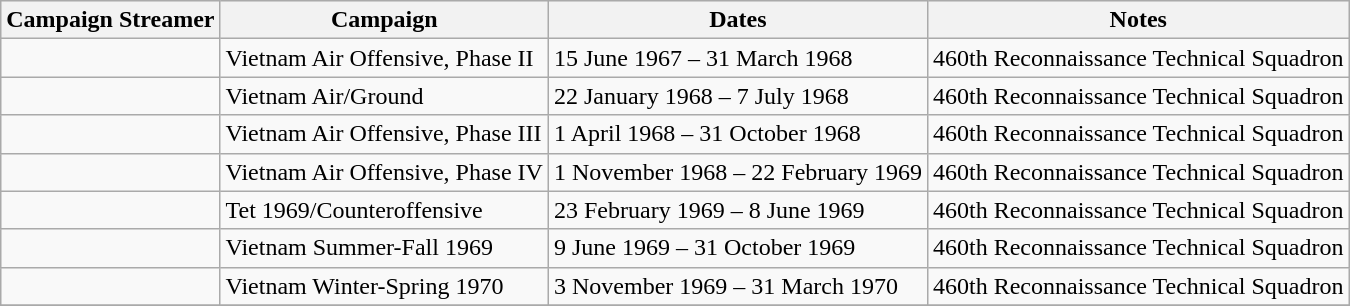<table class="wikitable">
<tr style="background:#efefef;">
<th>Campaign Streamer</th>
<th>Campaign</th>
<th>Dates</th>
<th>Notes</th>
</tr>
<tr>
<td></td>
<td>Vietnam Air Offensive, Phase II</td>
<td>15 June 1967 – 31 March 1968</td>
<td>460th Reconnaissance Technical Squadron</td>
</tr>
<tr>
<td></td>
<td>Vietnam Air/Ground</td>
<td>22 January 1968 – 7 July 1968</td>
<td>460th Reconnaissance Technical Squadron</td>
</tr>
<tr>
<td></td>
<td>Vietnam Air Offensive, Phase III</td>
<td>1 April 1968 – 31 October 1968</td>
<td>460th Reconnaissance Technical Squadron</td>
</tr>
<tr>
<td></td>
<td>Vietnam Air Offensive, Phase IV</td>
<td>1 November 1968 – 22 February 1969</td>
<td>460th Reconnaissance Technical Squadron</td>
</tr>
<tr>
<td></td>
<td>Tet 1969/Counteroffensive</td>
<td>23 February 1969 – 8 June 1969</td>
<td>460th Reconnaissance Technical Squadron</td>
</tr>
<tr>
<td></td>
<td>Vietnam Summer-Fall 1969</td>
<td>9 June 1969 – 31 October 1969</td>
<td>460th Reconnaissance Technical Squadron</td>
</tr>
<tr>
<td></td>
<td>Vietnam Winter-Spring 1970</td>
<td>3 November 1969 – 31 March 1970</td>
<td>460th Reconnaissance Technical Squadron</td>
</tr>
<tr>
</tr>
</table>
